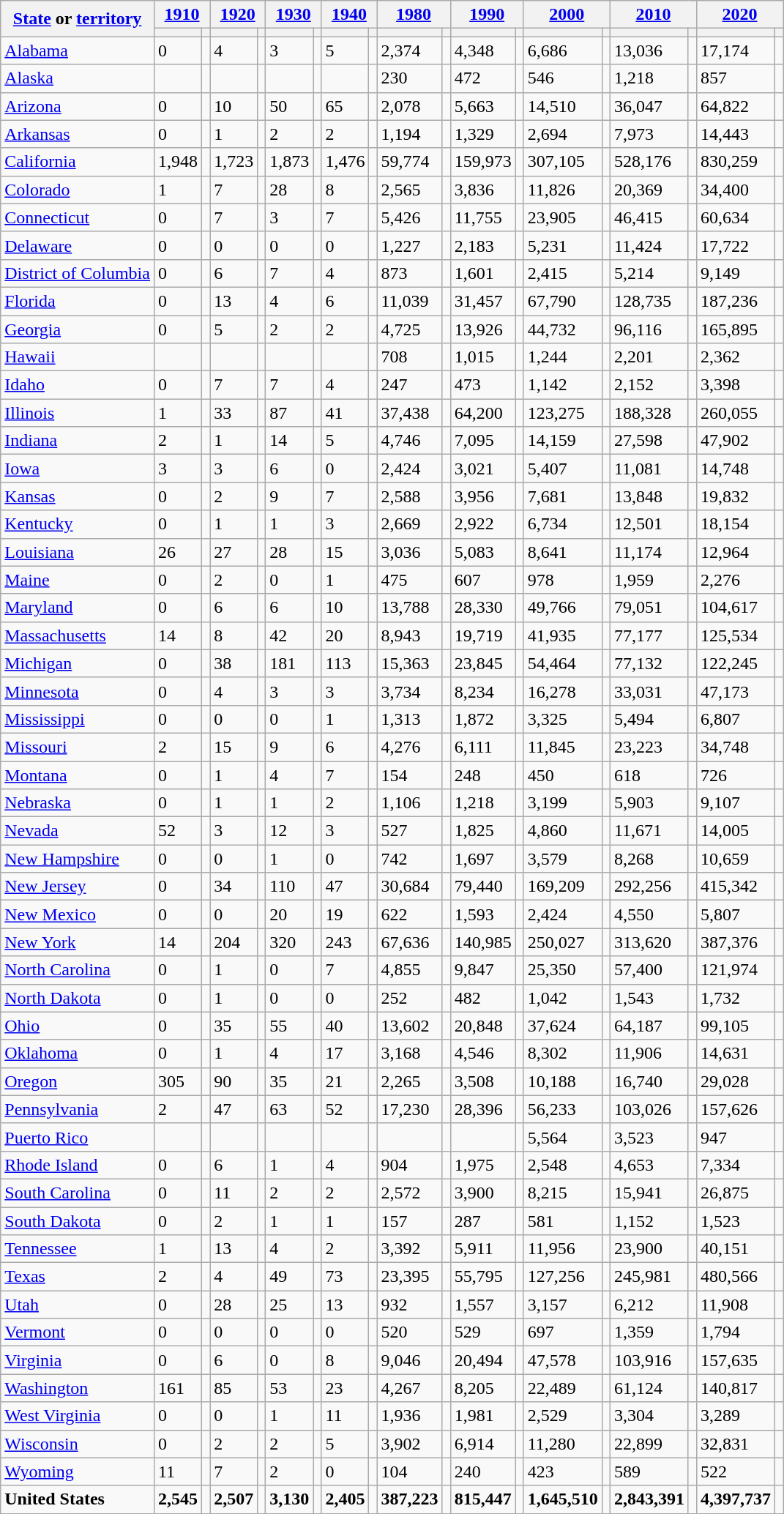<table class="wikitable collapsible sortable">
<tr>
<th rowspan="2"><a href='#'>State</a> or <a href='#'>territory</a></th>
<th colspan="2"><a href='#'>1910</a></th>
<th colspan="2"><a href='#'>1920</a></th>
<th colspan="2"><a href='#'>1930</a></th>
<th colspan="2"><a href='#'>1940</a></th>
<th colspan="2"><a href='#'>1980</a></th>
<th colspan="2"><a href='#'>1990</a></th>
<th colspan="2"><a href='#'>2000</a></th>
<th colspan="2"><a href='#'>2010</a></th>
<th colspan="2"><a href='#'>2020</a></th>
</tr>
<tr>
<th><a href='#'></a></th>
<th></th>
<th><a href='#'></a></th>
<th></th>
<th><a href='#'></a></th>
<th></th>
<th><a href='#'></a></th>
<th></th>
<th><a href='#'></a></th>
<th></th>
<th><a href='#'></a></th>
<th></th>
<th><a href='#'></a></th>
<th></th>
<th><a href='#'></a></th>
<th></th>
<th><a href='#'></a></th>
<th></th>
</tr>
<tr>
<td> <a href='#'>Alabama</a></td>
<td>0</td>
<td></td>
<td>4</td>
<td></td>
<td>3</td>
<td></td>
<td>5</td>
<td></td>
<td>2,374</td>
<td></td>
<td>4,348</td>
<td></td>
<td>6,686</td>
<td></td>
<td>13,036</td>
<td></td>
<td>17,174</td>
<td></td>
</tr>
<tr>
<td> <a href='#'>Alaska</a></td>
<td></td>
<td></td>
<td></td>
<td></td>
<td></td>
<td></td>
<td></td>
<td></td>
<td>230</td>
<td></td>
<td>472</td>
<td></td>
<td>546</td>
<td></td>
<td>1,218</td>
<td></td>
<td>857</td>
<td></td>
</tr>
<tr>
<td> <a href='#'>Arizona</a></td>
<td>0</td>
<td></td>
<td>10</td>
<td></td>
<td>50</td>
<td></td>
<td>65</td>
<td></td>
<td>2,078</td>
<td></td>
<td>5,663</td>
<td></td>
<td>14,510</td>
<td></td>
<td>36,047</td>
<td></td>
<td>64,822</td>
<td></td>
</tr>
<tr>
<td> <a href='#'>Arkansas</a></td>
<td>0</td>
<td></td>
<td>1</td>
<td></td>
<td>2</td>
<td></td>
<td>2</td>
<td></td>
<td>1,194</td>
<td></td>
<td>1,329</td>
<td></td>
<td>2,694</td>
<td></td>
<td>7,973</td>
<td></td>
<td>14,443</td>
<td></td>
</tr>
<tr>
<td> <a href='#'>California</a></td>
<td>1,948</td>
<td></td>
<td>1,723</td>
<td></td>
<td>1,873</td>
<td></td>
<td>1,476</td>
<td></td>
<td>59,774</td>
<td></td>
<td>159,973</td>
<td></td>
<td>307,105</td>
<td></td>
<td>528,176</td>
<td></td>
<td>830,259</td>
<td></td>
</tr>
<tr>
<td> <a href='#'>Colorado</a></td>
<td>1</td>
<td></td>
<td>7</td>
<td></td>
<td>28</td>
<td></td>
<td>8</td>
<td></td>
<td>2,565</td>
<td></td>
<td>3,836</td>
<td></td>
<td>11,826</td>
<td></td>
<td>20,369</td>
<td></td>
<td>34,400</td>
<td></td>
</tr>
<tr>
<td> <a href='#'>Connecticut</a></td>
<td>0</td>
<td></td>
<td>7</td>
<td></td>
<td>3</td>
<td></td>
<td>7</td>
<td></td>
<td>5,426</td>
<td></td>
<td>11,755</td>
<td></td>
<td>23,905</td>
<td></td>
<td>46,415</td>
<td></td>
<td>60,634</td>
<td></td>
</tr>
<tr>
<td> <a href='#'>Delaware</a></td>
<td>0</td>
<td></td>
<td>0</td>
<td></td>
<td>0</td>
<td></td>
<td>0</td>
<td></td>
<td>1,227</td>
<td></td>
<td>2,183</td>
<td></td>
<td>5,231</td>
<td></td>
<td>11,424</td>
<td></td>
<td>17,722</td>
<td></td>
</tr>
<tr>
<td> <a href='#'>District of Columbia</a></td>
<td>0</td>
<td></td>
<td>6</td>
<td></td>
<td>7</td>
<td></td>
<td>4</td>
<td></td>
<td>873</td>
<td></td>
<td>1,601</td>
<td></td>
<td>2,415</td>
<td></td>
<td>5,214</td>
<td></td>
<td>9,149</td>
<td></td>
</tr>
<tr>
<td> <a href='#'>Florida</a></td>
<td>0</td>
<td></td>
<td>13</td>
<td></td>
<td>4</td>
<td></td>
<td>6</td>
<td></td>
<td>11,039</td>
<td></td>
<td>31,457</td>
<td></td>
<td>67,790</td>
<td></td>
<td>128,735</td>
<td></td>
<td>187,236</td>
<td></td>
</tr>
<tr>
<td> <a href='#'>Georgia</a></td>
<td>0</td>
<td></td>
<td>5</td>
<td></td>
<td>2</td>
<td></td>
<td>2</td>
<td></td>
<td>4,725</td>
<td></td>
<td>13,926</td>
<td></td>
<td>44,732</td>
<td></td>
<td>96,116</td>
<td></td>
<td>165,895</td>
<td></td>
</tr>
<tr>
<td> <a href='#'>Hawaii</a></td>
<td></td>
<td></td>
<td></td>
<td></td>
<td></td>
<td></td>
<td></td>
<td></td>
<td>708</td>
<td></td>
<td>1,015</td>
<td></td>
<td>1,244</td>
<td></td>
<td>2,201</td>
<td></td>
<td>2,362</td>
<td></td>
</tr>
<tr>
<td> <a href='#'>Idaho</a></td>
<td>0</td>
<td></td>
<td>7</td>
<td></td>
<td>7</td>
<td></td>
<td>4</td>
<td></td>
<td>247</td>
<td></td>
<td>473</td>
<td></td>
<td>1,142</td>
<td></td>
<td>2,152</td>
<td></td>
<td>3,398</td>
<td></td>
</tr>
<tr>
<td> <a href='#'>Illinois</a></td>
<td>1</td>
<td></td>
<td>33</td>
<td></td>
<td>87</td>
<td></td>
<td>41</td>
<td></td>
<td>37,438</td>
<td></td>
<td>64,200</td>
<td></td>
<td>123,275</td>
<td></td>
<td>188,328</td>
<td></td>
<td>260,055</td>
<td></td>
</tr>
<tr>
<td> <a href='#'>Indiana</a></td>
<td>2</td>
<td></td>
<td>1</td>
<td></td>
<td>14</td>
<td></td>
<td>5</td>
<td></td>
<td>4,746</td>
<td></td>
<td>7,095</td>
<td></td>
<td>14,159</td>
<td></td>
<td>27,598</td>
<td></td>
<td>47,902</td>
<td></td>
</tr>
<tr>
<td> <a href='#'>Iowa</a></td>
<td>3</td>
<td></td>
<td>3</td>
<td></td>
<td>6</td>
<td></td>
<td>0</td>
<td></td>
<td>2,424</td>
<td></td>
<td>3,021</td>
<td></td>
<td>5,407</td>
<td></td>
<td>11,081</td>
<td></td>
<td>14,748</td>
<td></td>
</tr>
<tr>
<td> <a href='#'>Kansas</a></td>
<td>0</td>
<td></td>
<td>2</td>
<td></td>
<td>9</td>
<td></td>
<td>7</td>
<td></td>
<td>2,588</td>
<td></td>
<td>3,956</td>
<td></td>
<td>7,681</td>
<td></td>
<td>13,848</td>
<td></td>
<td>19,832</td>
<td></td>
</tr>
<tr>
<td> <a href='#'>Kentucky</a></td>
<td>0</td>
<td></td>
<td>1</td>
<td></td>
<td>1</td>
<td></td>
<td>3</td>
<td></td>
<td>2,669</td>
<td></td>
<td>2,922</td>
<td></td>
<td>6,734</td>
<td></td>
<td>12,501</td>
<td></td>
<td>18,154</td>
<td></td>
</tr>
<tr>
<td> <a href='#'>Louisiana</a></td>
<td>26</td>
<td></td>
<td>27</td>
<td></td>
<td>28</td>
<td></td>
<td>15</td>
<td></td>
<td>3,036</td>
<td></td>
<td>5,083</td>
<td></td>
<td>8,641</td>
<td></td>
<td>11,174</td>
<td></td>
<td>12,964</td>
<td></td>
</tr>
<tr>
<td> <a href='#'>Maine</a></td>
<td>0</td>
<td></td>
<td>2</td>
<td></td>
<td>0</td>
<td></td>
<td>1</td>
<td></td>
<td>475</td>
<td></td>
<td>607</td>
<td></td>
<td>978</td>
<td></td>
<td>1,959</td>
<td></td>
<td>2,276</td>
<td></td>
</tr>
<tr>
<td> <a href='#'>Maryland</a></td>
<td>0</td>
<td></td>
<td>6</td>
<td></td>
<td>6</td>
<td></td>
<td>10</td>
<td></td>
<td>13,788</td>
<td></td>
<td>28,330</td>
<td></td>
<td>49,766</td>
<td></td>
<td>79,051</td>
<td></td>
<td>104,617</td>
<td></td>
</tr>
<tr>
<td> <a href='#'>Massachusetts</a></td>
<td>14</td>
<td></td>
<td>8</td>
<td></td>
<td>42</td>
<td></td>
<td>20</td>
<td></td>
<td>8,943</td>
<td></td>
<td>19,719</td>
<td></td>
<td>41,935</td>
<td></td>
<td>77,177</td>
<td></td>
<td>125,534</td>
<td></td>
</tr>
<tr>
<td> <a href='#'>Michigan</a></td>
<td>0</td>
<td></td>
<td>38</td>
<td></td>
<td>181</td>
<td></td>
<td>113</td>
<td></td>
<td>15,363</td>
<td></td>
<td>23,845</td>
<td></td>
<td>54,464</td>
<td></td>
<td>77,132</td>
<td></td>
<td>122,245</td>
<td></td>
</tr>
<tr>
<td> <a href='#'>Minnesota</a></td>
<td>0</td>
<td></td>
<td>4</td>
<td></td>
<td>3</td>
<td></td>
<td>3</td>
<td></td>
<td>3,734</td>
<td></td>
<td>8,234</td>
<td></td>
<td>16,278</td>
<td></td>
<td>33,031</td>
<td></td>
<td>47,173</td>
<td></td>
</tr>
<tr>
<td> <a href='#'>Mississippi</a></td>
<td>0</td>
<td></td>
<td>0</td>
<td></td>
<td>0</td>
<td></td>
<td>1</td>
<td></td>
<td>1,313</td>
<td></td>
<td>1,872</td>
<td></td>
<td>3,325</td>
<td></td>
<td>5,494</td>
<td></td>
<td>6,807</td>
<td></td>
</tr>
<tr>
<td> <a href='#'>Missouri</a></td>
<td>2</td>
<td></td>
<td>15</td>
<td></td>
<td>9</td>
<td></td>
<td>6</td>
<td></td>
<td>4,276</td>
<td></td>
<td>6,111</td>
<td></td>
<td>11,845</td>
<td></td>
<td>23,223</td>
<td></td>
<td>34,748</td>
<td></td>
</tr>
<tr>
<td> <a href='#'>Montana</a></td>
<td>0</td>
<td></td>
<td>1</td>
<td></td>
<td>4</td>
<td></td>
<td>7</td>
<td></td>
<td>154</td>
<td></td>
<td>248</td>
<td></td>
<td>450</td>
<td></td>
<td>618</td>
<td></td>
<td>726</td>
<td></td>
</tr>
<tr>
<td> <a href='#'>Nebraska</a></td>
<td>0</td>
<td></td>
<td>1</td>
<td></td>
<td>1</td>
<td></td>
<td>2</td>
<td></td>
<td>1,106</td>
<td></td>
<td>1,218</td>
<td></td>
<td>3,199</td>
<td></td>
<td>5,903</td>
<td></td>
<td>9,107</td>
<td></td>
</tr>
<tr>
<td> <a href='#'>Nevada</a></td>
<td>52</td>
<td></td>
<td>3</td>
<td></td>
<td>12</td>
<td></td>
<td>3</td>
<td></td>
<td>527</td>
<td></td>
<td>1,825</td>
<td></td>
<td>4,860</td>
<td></td>
<td>11,671</td>
<td></td>
<td>14,005</td>
<td></td>
</tr>
<tr>
<td> <a href='#'>New Hampshire</a></td>
<td>0</td>
<td></td>
<td>0</td>
<td></td>
<td>1</td>
<td></td>
<td>0</td>
<td></td>
<td>742</td>
<td></td>
<td>1,697</td>
<td></td>
<td>3,579</td>
<td></td>
<td>8,268</td>
<td></td>
<td>10,659</td>
<td></td>
</tr>
<tr>
<td> <a href='#'>New Jersey</a></td>
<td>0</td>
<td></td>
<td>34</td>
<td></td>
<td>110</td>
<td></td>
<td>47</td>
<td></td>
<td>30,684</td>
<td></td>
<td>79,440</td>
<td></td>
<td>169,209</td>
<td></td>
<td>292,256</td>
<td></td>
<td>415,342</td>
<td></td>
</tr>
<tr>
<td> <a href='#'>New Mexico</a></td>
<td>0</td>
<td></td>
<td>0</td>
<td></td>
<td>20</td>
<td></td>
<td>19</td>
<td></td>
<td>622</td>
<td></td>
<td>1,593</td>
<td></td>
<td>2,424</td>
<td></td>
<td>4,550</td>
<td></td>
<td>5,807</td>
<td></td>
</tr>
<tr>
<td> <a href='#'>New York</a></td>
<td>14</td>
<td></td>
<td>204</td>
<td></td>
<td>320</td>
<td></td>
<td>243</td>
<td></td>
<td>67,636</td>
<td></td>
<td>140,985</td>
<td></td>
<td>250,027</td>
<td></td>
<td>313,620</td>
<td></td>
<td>387,376</td>
<td></td>
</tr>
<tr>
<td> <a href='#'>North Carolina</a></td>
<td>0</td>
<td></td>
<td>1</td>
<td></td>
<td>0</td>
<td></td>
<td>7</td>
<td></td>
<td>4,855</td>
<td></td>
<td>9,847</td>
<td></td>
<td>25,350</td>
<td></td>
<td>57,400</td>
<td></td>
<td>121,974</td>
<td></td>
</tr>
<tr>
<td> <a href='#'>North Dakota</a></td>
<td>0</td>
<td></td>
<td>1</td>
<td></td>
<td>0</td>
<td></td>
<td>0</td>
<td></td>
<td>252</td>
<td></td>
<td>482</td>
<td></td>
<td>1,042</td>
<td></td>
<td>1,543</td>
<td></td>
<td>1,732</td>
<td></td>
</tr>
<tr>
<td> <a href='#'>Ohio</a></td>
<td>0</td>
<td></td>
<td>35</td>
<td></td>
<td>55</td>
<td></td>
<td>40</td>
<td></td>
<td>13,602</td>
<td></td>
<td>20,848</td>
<td></td>
<td>37,624</td>
<td></td>
<td>64,187</td>
<td></td>
<td>99,105</td>
<td></td>
</tr>
<tr>
<td> <a href='#'>Oklahoma</a></td>
<td>0</td>
<td></td>
<td>1</td>
<td></td>
<td>4</td>
<td></td>
<td>17</td>
<td></td>
<td>3,168</td>
<td></td>
<td>4,546</td>
<td></td>
<td>8,302</td>
<td></td>
<td>11,906</td>
<td></td>
<td>14,631</td>
<td></td>
</tr>
<tr>
<td> <a href='#'>Oregon</a></td>
<td>305</td>
<td></td>
<td>90</td>
<td></td>
<td>35</td>
<td></td>
<td>21</td>
<td></td>
<td>2,265</td>
<td></td>
<td>3,508</td>
<td></td>
<td>10,188</td>
<td></td>
<td>16,740</td>
<td></td>
<td>29,028</td>
<td></td>
</tr>
<tr>
<td> <a href='#'>Pennsylvania</a></td>
<td>2</td>
<td></td>
<td>47</td>
<td></td>
<td>63</td>
<td></td>
<td>52</td>
<td></td>
<td>17,230</td>
<td></td>
<td>28,396</td>
<td></td>
<td>56,233</td>
<td></td>
<td>103,026</td>
<td></td>
<td>157,626</td>
<td></td>
</tr>
<tr>
<td> <a href='#'>Puerto Rico</a></td>
<td></td>
<td></td>
<td></td>
<td></td>
<td></td>
<td></td>
<td></td>
<td></td>
<td></td>
<td></td>
<td></td>
<td></td>
<td>5,564</td>
<td></td>
<td>3,523</td>
<td></td>
<td>947</td>
<td></td>
</tr>
<tr>
<td> <a href='#'>Rhode Island</a></td>
<td>0</td>
<td></td>
<td>6</td>
<td></td>
<td>1</td>
<td></td>
<td>4</td>
<td></td>
<td>904</td>
<td></td>
<td>1,975</td>
<td></td>
<td>2,548</td>
<td></td>
<td>4,653</td>
<td></td>
<td>7,334</td>
<td></td>
</tr>
<tr>
<td> <a href='#'>South Carolina</a></td>
<td>0</td>
<td></td>
<td>11</td>
<td></td>
<td>2</td>
<td></td>
<td>2</td>
<td></td>
<td>2,572</td>
<td></td>
<td>3,900</td>
<td></td>
<td>8,215</td>
<td></td>
<td>15,941</td>
<td></td>
<td>26,875</td>
<td></td>
</tr>
<tr>
<td> <a href='#'>South Dakota</a></td>
<td>0</td>
<td></td>
<td>2</td>
<td></td>
<td>1</td>
<td></td>
<td>1</td>
<td></td>
<td>157</td>
<td></td>
<td>287</td>
<td></td>
<td>581</td>
<td></td>
<td>1,152</td>
<td></td>
<td>1,523</td>
<td></td>
</tr>
<tr>
<td> <a href='#'>Tennessee</a></td>
<td>1</td>
<td></td>
<td>13</td>
<td></td>
<td>4</td>
<td></td>
<td>2</td>
<td></td>
<td>3,392</td>
<td></td>
<td>5,911</td>
<td></td>
<td>11,956</td>
<td></td>
<td>23,900</td>
<td></td>
<td>40,151</td>
<td></td>
</tr>
<tr>
<td> <a href='#'>Texas</a></td>
<td>2</td>
<td></td>
<td>4</td>
<td></td>
<td>49</td>
<td></td>
<td>73</td>
<td></td>
<td>23,395</td>
<td></td>
<td>55,795</td>
<td></td>
<td>127,256</td>
<td></td>
<td>245,981</td>
<td></td>
<td>480,566</td>
<td></td>
</tr>
<tr>
<td> <a href='#'>Utah</a></td>
<td>0</td>
<td></td>
<td>28</td>
<td></td>
<td>25</td>
<td></td>
<td>13</td>
<td></td>
<td>932</td>
<td></td>
<td>1,557</td>
<td></td>
<td>3,157</td>
<td></td>
<td>6,212</td>
<td></td>
<td>11,908</td>
<td></td>
</tr>
<tr>
<td> <a href='#'>Vermont</a></td>
<td>0</td>
<td></td>
<td>0</td>
<td></td>
<td>0</td>
<td></td>
<td>0</td>
<td></td>
<td>520</td>
<td></td>
<td>529</td>
<td></td>
<td>697</td>
<td></td>
<td>1,359</td>
<td></td>
<td>1,794</td>
<td></td>
</tr>
<tr>
<td> <a href='#'>Virginia</a></td>
<td>0</td>
<td></td>
<td>6</td>
<td></td>
<td>0</td>
<td></td>
<td>8</td>
<td></td>
<td>9,046</td>
<td></td>
<td>20,494</td>
<td></td>
<td>47,578</td>
<td></td>
<td>103,916</td>
<td></td>
<td>157,635</td>
<td></td>
</tr>
<tr>
<td> <a href='#'>Washington</a></td>
<td>161</td>
<td></td>
<td>85</td>
<td></td>
<td>53</td>
<td></td>
<td>23</td>
<td></td>
<td>4,267</td>
<td></td>
<td>8,205</td>
<td></td>
<td>22,489</td>
<td></td>
<td>61,124</td>
<td></td>
<td>140,817</td>
<td></td>
</tr>
<tr>
<td> <a href='#'>West Virginia</a></td>
<td>0</td>
<td></td>
<td>0</td>
<td></td>
<td>1</td>
<td></td>
<td>11</td>
<td></td>
<td>1,936</td>
<td></td>
<td>1,981</td>
<td></td>
<td>2,529</td>
<td></td>
<td>3,304</td>
<td></td>
<td>3,289</td>
<td></td>
</tr>
<tr>
<td> <a href='#'>Wisconsin</a></td>
<td>0</td>
<td></td>
<td>2</td>
<td></td>
<td>2</td>
<td></td>
<td>5</td>
<td></td>
<td>3,902</td>
<td></td>
<td>6,914</td>
<td></td>
<td>11,280</td>
<td></td>
<td>22,899</td>
<td></td>
<td>32,831</td>
<td></td>
</tr>
<tr>
<td> <a href='#'>Wyoming</a></td>
<td>11</td>
<td></td>
<td>7</td>
<td></td>
<td>2</td>
<td></td>
<td>0</td>
<td></td>
<td>104</td>
<td></td>
<td>240</td>
<td></td>
<td>423</td>
<td></td>
<td>589</td>
<td></td>
<td>522</td>
<td></td>
</tr>
<tr>
<td> <strong>United States</strong></td>
<td><strong>2,545</strong></td>
<td><strong></strong></td>
<td><strong>2,507</strong></td>
<td><strong></strong></td>
<td><strong>3,130</strong></td>
<td><strong></strong></td>
<td><strong>2,405</strong></td>
<td><strong></strong></td>
<td><strong>387,223</strong></td>
<td><strong></strong></td>
<td><strong>815,447</strong></td>
<td><strong></strong></td>
<td><strong>1,645,510</strong></td>
<td><strong></strong></td>
<td><strong>2,843,391</strong></td>
<td><strong></strong></td>
<td><strong>4,397,737</strong></td>
<td><strong></strong></td>
</tr>
</table>
